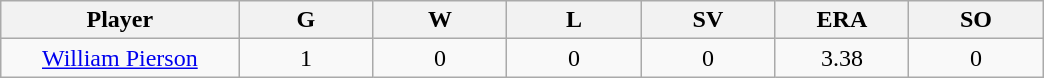<table class="wikitable sortable">
<tr>
<th bgcolor="#DDDDFF" width="16%">Player</th>
<th bgcolor="#DDDDFF" width="9%">G</th>
<th bgcolor="#DDDDFF" width="9%">W</th>
<th bgcolor="#DDDDFF" width="9%">L</th>
<th bgcolor="#DDDDFF" width="9%">SV</th>
<th bgcolor="#DDDDFF" width="9%">ERA</th>
<th bgcolor="#DDDDFF" width="9%">SO</th>
</tr>
<tr align="center">
<td><a href='#'>William Pierson</a></td>
<td>1</td>
<td>0</td>
<td>0</td>
<td>0</td>
<td>3.38</td>
<td>0</td>
</tr>
</table>
